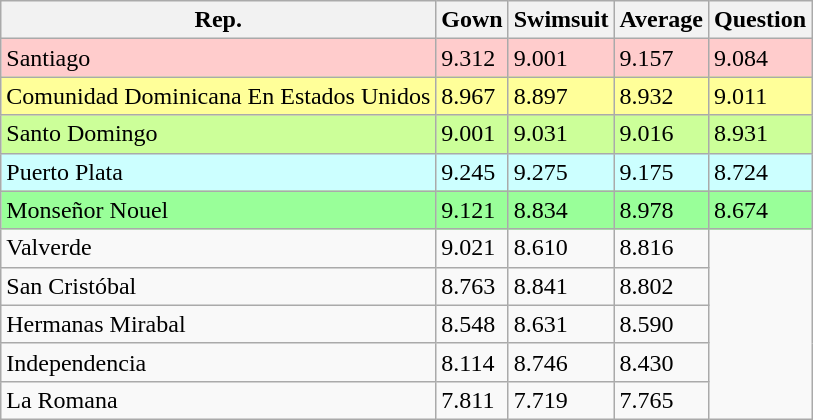<table class="wikitable sortable collapsible">
<tr>
<th>Rep.</th>
<th>Gown</th>
<th>Swimsuit</th>
<th>Average</th>
<th>Question</th>
</tr>
<tr style="background:#fcc;">
<td>Santiago</td>
<td style="background:#fcc;">9.312</td>
<td style="background:#fcc;">9.001</td>
<td style="background:#fcc;">9.157</td>
<td style="background:#fcc;">9.084</td>
</tr>
<tr style="background:#ff9;">
<td>Comunidad Dominicana En Estados Unidos</td>
<td style="background:#ff9;">8.967</td>
<td style="background:#ff9;">8.897</td>
<td style="background:#ff9;">8.932</td>
<td style="background:#ff9;">9.011</td>
</tr>
<tr style="background:#cf9;">
<td>Santo Domingo</td>
<td style="background:#cf9;">9.001</td>
<td style="background:#cf9;">9.031</td>
<td style="background:#cf9;">9.016</td>
<td style="background:#cf9;">8.931</td>
</tr>
<tr style="background:#cff;">
<td>Puerto Plata</td>
<td style="background:#cff;">9.245</td>
<td style="background:#cff;">9.275</td>
<td style="background:#cff;">9.175</td>
<td style="background:#cff;">8.724</td>
</tr>
<tr style="background:#9f9;">
<td>Monseñor Nouel</td>
<td style="background:#9f9;">9.121</td>
<td style="background:#9f9;">8.834</td>
<td style="background:#9f9;">8.978</td>
<td style="background:#9f9;">8.674</td>
</tr>
<tr>
<td>Valverde</td>
<td>9.021</td>
<td>8.610</td>
<td>8.816</td>
</tr>
<tr>
<td>San Cristóbal</td>
<td>8.763</td>
<td>8.841</td>
<td>8.802</td>
</tr>
<tr>
<td>Hermanas Mirabal</td>
<td>8.548</td>
<td>8.631</td>
<td>8.590</td>
</tr>
<tr>
<td>Independencia</td>
<td>8.114</td>
<td>8.746</td>
<td>8.430</td>
</tr>
<tr>
<td>La Romana</td>
<td>7.811</td>
<td>7.719</td>
<td>7.765</td>
</tr>
</table>
